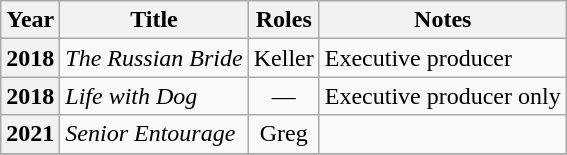<table class="wikitable plainrowheaders sortable" style="margin-right: 0;">
<tr>
<th scope="col">Year</th>
<th scope="col">Title</th>
<th scope="col">Roles</th>
<th scope="col" class="unsortable">Notes</th>
</tr>
<tr>
<th scope=row>2018</th>
<td><em>The Russian Bride</em></td>
<td style="text-align:center;">Keller</td>
<td>Executive producer</td>
</tr>
<tr>
<th scope=row>2018</th>
<td><em>Life with Dog</em></td>
<td style="text-align:center;">—</td>
<td>Executive producer only</td>
</tr>
<tr>
<th scope=row>2021</th>
<td><em>Senior Entourage</em></td>
<td style="text-align:center;">Greg</td>
<td></td>
</tr>
<tr>
</tr>
</table>
